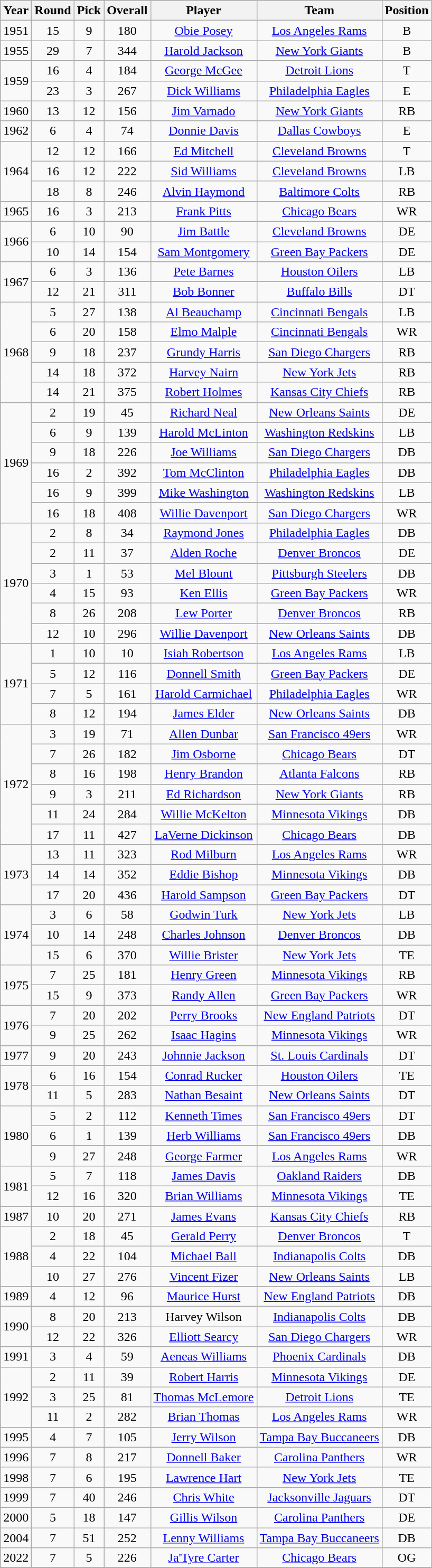<table class="wikitable sortable" style="text-align: center;">
<tr>
<th>Year</th>
<th>Round</th>
<th>Pick</th>
<th>Overall</th>
<th>Player</th>
<th>Team</th>
<th>Position</th>
</tr>
<tr>
<td>1951</td>
<td>15</td>
<td>9</td>
<td>180</td>
<td><a href='#'>Obie Posey</a></td>
<td><a href='#'>Los Angeles Rams</a></td>
<td>B</td>
</tr>
<tr>
<td>1955</td>
<td>29</td>
<td>7</td>
<td>344</td>
<td><a href='#'>Harold Jackson</a></td>
<td><a href='#'>New York Giants</a></td>
<td>B</td>
</tr>
<tr>
<td rowspan="2">1959</td>
<td>16</td>
<td>4</td>
<td>184</td>
<td><a href='#'>George McGee</a></td>
<td><a href='#'>Detroit Lions</a></td>
<td>T</td>
</tr>
<tr>
<td>23</td>
<td>3</td>
<td>267</td>
<td><a href='#'>Dick Williams</a></td>
<td><a href='#'>Philadelphia Eagles</a></td>
<td>E</td>
</tr>
<tr>
<td>1960</td>
<td>13</td>
<td>12</td>
<td>156</td>
<td><a href='#'>Jim Varnado</a></td>
<td><a href='#'>New York Giants</a></td>
<td>RB</td>
</tr>
<tr>
<td>1962</td>
<td>6</td>
<td>4</td>
<td>74</td>
<td><a href='#'>Donnie Davis</a></td>
<td><a href='#'>Dallas Cowboys</a></td>
<td>E</td>
</tr>
<tr>
<td rowspan="3">1964</td>
<td>12</td>
<td>12</td>
<td>166</td>
<td><a href='#'>Ed Mitchell</a></td>
<td><a href='#'>Cleveland Browns</a></td>
<td>T</td>
</tr>
<tr>
<td>16</td>
<td>12</td>
<td>222</td>
<td><a href='#'>Sid Williams</a></td>
<td><a href='#'>Cleveland Browns</a></td>
<td>LB</td>
</tr>
<tr>
<td>18</td>
<td>8</td>
<td>246</td>
<td><a href='#'>Alvin Haymond</a></td>
<td><a href='#'>Baltimore Colts</a></td>
<td>RB</td>
</tr>
<tr>
<td>1965</td>
<td>16</td>
<td>3</td>
<td>213</td>
<td><a href='#'>Frank Pitts</a></td>
<td><a href='#'>Chicago Bears</a></td>
<td>WR</td>
</tr>
<tr>
<td rowspan="2">1966</td>
<td>6</td>
<td>10</td>
<td>90</td>
<td><a href='#'>Jim Battle</a></td>
<td><a href='#'>Cleveland Browns</a></td>
<td>DE</td>
</tr>
<tr>
<td>10</td>
<td>14</td>
<td>154</td>
<td><a href='#'>Sam Montgomery</a></td>
<td><a href='#'>Green Bay Packers</a></td>
<td>DE</td>
</tr>
<tr>
<td rowspan="2">1967</td>
<td>6</td>
<td>3</td>
<td>136</td>
<td><a href='#'>Pete Barnes</a></td>
<td><a href='#'>Houston Oilers</a></td>
<td>LB</td>
</tr>
<tr>
<td>12</td>
<td>21</td>
<td>311</td>
<td><a href='#'>Bob Bonner</a></td>
<td><a href='#'>Buffalo Bills</a></td>
<td>DT</td>
</tr>
<tr>
<td rowspan="5">1968</td>
<td>5</td>
<td>27</td>
<td>138</td>
<td><a href='#'>Al Beauchamp</a></td>
<td><a href='#'>Cincinnati Bengals</a></td>
<td>LB</td>
</tr>
<tr>
<td>6</td>
<td>20</td>
<td>158</td>
<td><a href='#'>Elmo Malple</a></td>
<td><a href='#'>Cincinnati Bengals</a></td>
<td>WR</td>
</tr>
<tr>
<td>9</td>
<td>18</td>
<td>237</td>
<td><a href='#'>Grundy Harris</a></td>
<td><a href='#'>San Diego Chargers</a></td>
<td>RB</td>
</tr>
<tr>
<td>14</td>
<td>18</td>
<td>372</td>
<td><a href='#'>Harvey Nairn</a></td>
<td><a href='#'>New York Jets</a></td>
<td>RB</td>
</tr>
<tr>
<td>14</td>
<td>21</td>
<td>375</td>
<td><a href='#'>Robert Holmes</a></td>
<td><a href='#'>Kansas City Chiefs</a></td>
<td>RB</td>
</tr>
<tr>
<td rowspan="6">1969</td>
<td>2</td>
<td>19</td>
<td>45</td>
<td><a href='#'>Richard Neal</a></td>
<td><a href='#'>New Orleans Saints</a></td>
<td>DE</td>
</tr>
<tr>
<td>6</td>
<td>9</td>
<td>139</td>
<td><a href='#'>Harold McLinton</a></td>
<td><a href='#'>Washington Redskins</a></td>
<td>LB</td>
</tr>
<tr>
<td>9</td>
<td>18</td>
<td>226</td>
<td><a href='#'>Joe Williams</a></td>
<td><a href='#'>San Diego Chargers</a></td>
<td>DB</td>
</tr>
<tr>
<td>16</td>
<td>2</td>
<td>392</td>
<td><a href='#'>Tom McClinton</a></td>
<td><a href='#'>Philadelphia Eagles</a></td>
<td>DB</td>
</tr>
<tr>
<td>16</td>
<td>9</td>
<td>399</td>
<td><a href='#'>Mike Washington</a></td>
<td><a href='#'>Washington Redskins</a></td>
<td>LB</td>
</tr>
<tr>
<td>16</td>
<td>18</td>
<td>408</td>
<td><a href='#'>Willie Davenport</a></td>
<td><a href='#'>San Diego Chargers</a></td>
<td>WR</td>
</tr>
<tr>
<td rowspan="6">1970</td>
<td>2</td>
<td>8</td>
<td>34</td>
<td><a href='#'>Raymond Jones</a></td>
<td><a href='#'>Philadelphia Eagles</a></td>
<td>DB</td>
</tr>
<tr>
<td>2</td>
<td>11</td>
<td>37</td>
<td><a href='#'>Alden Roche</a></td>
<td><a href='#'>Denver Broncos</a></td>
<td>DE</td>
</tr>
<tr>
<td>3</td>
<td>1</td>
<td>53</td>
<td><a href='#'>Mel Blount</a></td>
<td><a href='#'>Pittsburgh Steelers</a></td>
<td>DB</td>
</tr>
<tr>
<td>4</td>
<td>15</td>
<td>93</td>
<td><a href='#'>Ken Ellis</a></td>
<td><a href='#'>Green Bay Packers</a></td>
<td>WR</td>
</tr>
<tr>
<td>8</td>
<td>26</td>
<td>208</td>
<td><a href='#'>Lew Porter</a></td>
<td><a href='#'>Denver Broncos</a></td>
<td>RB</td>
</tr>
<tr>
<td>12</td>
<td>10</td>
<td>296</td>
<td><a href='#'>Willie Davenport</a></td>
<td><a href='#'>New Orleans Saints</a></td>
<td>DB</td>
</tr>
<tr>
<td rowspan="4">1971</td>
<td>1</td>
<td>10</td>
<td>10</td>
<td><a href='#'>Isiah Robertson</a></td>
<td><a href='#'>Los Angeles Rams</a></td>
<td>LB</td>
</tr>
<tr>
<td>5</td>
<td>12</td>
<td>116</td>
<td><a href='#'>Donnell Smith</a></td>
<td><a href='#'>Green Bay Packers</a></td>
<td>DE</td>
</tr>
<tr>
<td>7</td>
<td>5</td>
<td>161</td>
<td><a href='#'>Harold Carmichael</a></td>
<td><a href='#'>Philadelphia Eagles</a></td>
<td>WR</td>
</tr>
<tr>
<td>8</td>
<td>12</td>
<td>194</td>
<td><a href='#'>James Elder</a></td>
<td><a href='#'>New Orleans Saints</a></td>
<td>DB</td>
</tr>
<tr>
<td rowspan="6">1972</td>
<td>3</td>
<td>19</td>
<td>71</td>
<td><a href='#'>Allen Dunbar</a></td>
<td><a href='#'>San Francisco 49ers</a></td>
<td>WR</td>
</tr>
<tr>
<td>7</td>
<td>26</td>
<td>182</td>
<td><a href='#'>Jim Osborne</a></td>
<td><a href='#'>Chicago Bears</a></td>
<td>DT</td>
</tr>
<tr>
<td>8</td>
<td>16</td>
<td>198</td>
<td><a href='#'>Henry Brandon</a></td>
<td><a href='#'>Atlanta Falcons</a></td>
<td>RB</td>
</tr>
<tr>
<td>9</td>
<td>3</td>
<td>211</td>
<td><a href='#'>Ed Richardson</a></td>
<td><a href='#'>New York Giants</a></td>
<td>RB</td>
</tr>
<tr>
<td>11</td>
<td>24</td>
<td>284</td>
<td><a href='#'>Willie McKelton</a></td>
<td><a href='#'>Minnesota Vikings</a></td>
<td>DB</td>
</tr>
<tr>
<td>17</td>
<td>11</td>
<td>427</td>
<td><a href='#'>LaVerne Dickinson</a></td>
<td><a href='#'>Chicago Bears</a></td>
<td>DB</td>
</tr>
<tr>
<td rowspan="3">1973</td>
<td>13</td>
<td>11</td>
<td>323</td>
<td><a href='#'>Rod Milburn</a></td>
<td><a href='#'>Los Angeles Rams</a></td>
<td>WR</td>
</tr>
<tr>
<td>14</td>
<td>14</td>
<td>352</td>
<td><a href='#'>Eddie Bishop</a></td>
<td><a href='#'>Minnesota Vikings</a></td>
<td>DB</td>
</tr>
<tr>
<td>17</td>
<td>20</td>
<td>436</td>
<td><a href='#'>Harold Sampson</a></td>
<td><a href='#'>Green Bay Packers</a></td>
<td>DT</td>
</tr>
<tr>
<td rowspan="3">1974</td>
<td>3</td>
<td>6</td>
<td>58</td>
<td><a href='#'>Godwin Turk</a></td>
<td><a href='#'>New York Jets</a></td>
<td>LB</td>
</tr>
<tr>
<td>10</td>
<td>14</td>
<td>248</td>
<td><a href='#'>Charles Johnson</a></td>
<td><a href='#'>Denver Broncos</a></td>
<td>DB</td>
</tr>
<tr>
<td>15</td>
<td>6</td>
<td>370</td>
<td><a href='#'>Willie Brister</a></td>
<td><a href='#'>New York Jets</a></td>
<td>TE</td>
</tr>
<tr>
<td rowspan="2">1975</td>
<td>7</td>
<td>25</td>
<td>181</td>
<td><a href='#'>Henry Green</a></td>
<td><a href='#'>Minnesota Vikings</a></td>
<td>RB</td>
</tr>
<tr>
<td>15</td>
<td>9</td>
<td>373</td>
<td><a href='#'>Randy Allen</a></td>
<td><a href='#'>Green Bay Packers</a></td>
<td>WR</td>
</tr>
<tr>
<td rowspan="2">1976</td>
<td>7</td>
<td>20</td>
<td>202</td>
<td><a href='#'>Perry Brooks</a></td>
<td><a href='#'>New England Patriots</a></td>
<td>DT</td>
</tr>
<tr>
<td>9</td>
<td>25</td>
<td>262</td>
<td><a href='#'>Isaac Hagins</a></td>
<td><a href='#'>Minnesota Vikings</a></td>
<td>WR</td>
</tr>
<tr>
<td>1977</td>
<td>9</td>
<td>20</td>
<td>243</td>
<td><a href='#'>Johnnie Jackson</a></td>
<td><a href='#'>St. Louis Cardinals</a></td>
<td>DT</td>
</tr>
<tr>
<td rowspan="2">1978</td>
<td>6</td>
<td>16</td>
<td>154</td>
<td><a href='#'>Conrad Rucker</a></td>
<td><a href='#'>Houston Oilers</a></td>
<td>TE</td>
</tr>
<tr>
<td>11</td>
<td>5</td>
<td>283</td>
<td><a href='#'>Nathan Besaint</a></td>
<td><a href='#'>New Orleans Saints</a></td>
<td>DT</td>
</tr>
<tr>
<td rowspan="3">1980</td>
<td>5</td>
<td>2</td>
<td>112</td>
<td><a href='#'>Kenneth Times</a></td>
<td><a href='#'>San Francisco 49ers</a></td>
<td>DT</td>
</tr>
<tr>
<td>6</td>
<td>1</td>
<td>139</td>
<td><a href='#'>Herb Williams</a></td>
<td><a href='#'>San Francisco 49ers</a></td>
<td>DB</td>
</tr>
<tr>
<td>9</td>
<td>27</td>
<td>248</td>
<td><a href='#'>George Farmer</a></td>
<td><a href='#'>Los Angeles Rams</a></td>
<td>WR</td>
</tr>
<tr>
<td rowspan="2">1981</td>
<td>5</td>
<td>7</td>
<td>118</td>
<td><a href='#'>James Davis</a></td>
<td><a href='#'>Oakland Raiders</a></td>
<td>DB</td>
</tr>
<tr>
<td>12</td>
<td>16</td>
<td>320</td>
<td><a href='#'>Brian Williams</a></td>
<td><a href='#'>Minnesota Vikings</a></td>
<td>TE</td>
</tr>
<tr>
<td>1987</td>
<td>10</td>
<td>20</td>
<td>271</td>
<td><a href='#'>James Evans</a></td>
<td><a href='#'>Kansas City Chiefs</a></td>
<td>RB</td>
</tr>
<tr>
<td rowspan="3">1988</td>
<td>2</td>
<td>18</td>
<td>45</td>
<td><a href='#'>Gerald Perry</a></td>
<td><a href='#'>Denver Broncos</a></td>
<td>T</td>
</tr>
<tr>
<td>4</td>
<td>22</td>
<td>104</td>
<td><a href='#'>Michael Ball</a></td>
<td><a href='#'>Indianapolis Colts</a></td>
<td>DB</td>
</tr>
<tr>
<td>10</td>
<td>27</td>
<td>276</td>
<td><a href='#'>Vincent Fizer</a></td>
<td><a href='#'>New Orleans Saints</a></td>
<td>LB</td>
</tr>
<tr>
<td>1989</td>
<td>4</td>
<td>12</td>
<td>96</td>
<td><a href='#'>Maurice Hurst</a></td>
<td><a href='#'>New England Patriots</a></td>
<td>DB</td>
</tr>
<tr>
<td rowspan="2">1990</td>
<td>8</td>
<td>20</td>
<td>213</td>
<td>Harvey Wilson</td>
<td><a href='#'>Indianapolis Colts</a></td>
<td>DB</td>
</tr>
<tr>
<td>12</td>
<td>22</td>
<td>326</td>
<td><a href='#'>Elliott Searcy</a></td>
<td><a href='#'>San Diego Chargers</a></td>
<td>WR</td>
</tr>
<tr>
<td>1991</td>
<td>3</td>
<td>4</td>
<td>59</td>
<td><a href='#'>Aeneas Williams</a></td>
<td><a href='#'>Phoenix Cardinals</a></td>
<td>DB</td>
</tr>
<tr>
<td rowspan="3">1992</td>
<td>2</td>
<td>11</td>
<td>39</td>
<td><a href='#'>Robert Harris</a></td>
<td><a href='#'>Minnesota Vikings</a></td>
<td>DE</td>
</tr>
<tr>
<td>3</td>
<td>25</td>
<td>81</td>
<td><a href='#'>Thomas McLemore</a></td>
<td><a href='#'>Detroit Lions</a></td>
<td>TE</td>
</tr>
<tr>
<td>11</td>
<td>2</td>
<td>282</td>
<td><a href='#'>Brian Thomas</a></td>
<td><a href='#'>Los Angeles Rams</a></td>
<td>WR</td>
</tr>
<tr>
<td>1995</td>
<td>4</td>
<td>7</td>
<td>105</td>
<td><a href='#'>Jerry Wilson</a></td>
<td><a href='#'>Tampa Bay Buccaneers</a></td>
<td>DB</td>
</tr>
<tr>
<td>1996</td>
<td>7</td>
<td>8</td>
<td>217</td>
<td><a href='#'>Donnell Baker</a></td>
<td><a href='#'>Carolina Panthers</a></td>
<td>WR</td>
</tr>
<tr>
<td>1998</td>
<td>7</td>
<td>6</td>
<td>195</td>
<td><a href='#'>Lawrence Hart</a></td>
<td><a href='#'>New York Jets</a></td>
<td>TE</td>
</tr>
<tr>
<td>1999</td>
<td>7</td>
<td>40</td>
<td>246</td>
<td><a href='#'>Chris White</a></td>
<td><a href='#'>Jacksonville Jaguars</a></td>
<td>DT</td>
</tr>
<tr>
<td>2000</td>
<td>5</td>
<td>18</td>
<td>147</td>
<td><a href='#'>Gillis Wilson</a></td>
<td><a href='#'>Carolina Panthers</a></td>
<td>DE</td>
</tr>
<tr>
<td>2004</td>
<td>7</td>
<td>51</td>
<td>252</td>
<td><a href='#'>Lenny Williams</a></td>
<td><a href='#'>Tampa Bay Buccaneers</a></td>
<td>DB</td>
</tr>
<tr>
<td>2022</td>
<td>7</td>
<td>5</td>
<td>226</td>
<td><a href='#'>Ja'Tyre Carter</a></td>
<td><a href='#'>Chicago Bears</a></td>
<td>OG</td>
</tr>
<tr>
</tr>
</table>
